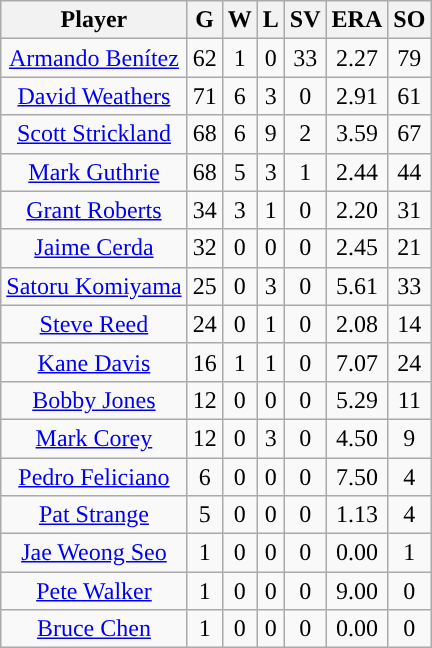<table class="wikitable sortable">
<tr>
<th>Player</th>
<th>G</th>
<th>W</th>
<th>L</th>
<th>SV</th>
<th>ERA</th>
<th>SO</th>
</tr>
<tr align=center>
<td><a href='#'>Armando Benítez</a></td>
<td>62</td>
<td>1</td>
<td>0</td>
<td>33</td>
<td>2.27</td>
<td>79</td>
</tr>
<tr align=center>
<td><a href='#'>David Weathers</a></td>
<td>71</td>
<td>6</td>
<td>3</td>
<td>0</td>
<td>2.91</td>
<td>61</td>
</tr>
<tr align=center>
<td><a href='#'>Scott Strickland</a></td>
<td>68</td>
<td>6</td>
<td>9</td>
<td>2</td>
<td>3.59</td>
<td>67</td>
</tr>
<tr align=center>
<td><a href='#'>Mark Guthrie</a></td>
<td>68</td>
<td>5</td>
<td>3</td>
<td>1</td>
<td>2.44</td>
<td>44</td>
</tr>
<tr align=center>
<td><a href='#'>Grant Roberts</a></td>
<td>34</td>
<td>3</td>
<td>1</td>
<td>0</td>
<td>2.20</td>
<td>31</td>
</tr>
<tr align=center>
<td><a href='#'>Jaime Cerda</a></td>
<td>32</td>
<td>0</td>
<td>0</td>
<td>0</td>
<td>2.45</td>
<td>21</td>
</tr>
<tr align=center>
<td><a href='#'>Satoru Komiyama</a></td>
<td>25</td>
<td>0</td>
<td>3</td>
<td>0</td>
<td>5.61</td>
<td>33</td>
</tr>
<tr align=center>
<td><a href='#'>Steve Reed</a></td>
<td>24</td>
<td>0</td>
<td>1</td>
<td>0</td>
<td>2.08</td>
<td>14</td>
</tr>
<tr align=center>
<td><a href='#'>Kane Davis</a></td>
<td>16</td>
<td>1</td>
<td>1</td>
<td>0</td>
<td>7.07</td>
<td>24</td>
</tr>
<tr align=center>
<td><a href='#'>Bobby Jones</a></td>
<td>12</td>
<td>0</td>
<td>0</td>
<td>0</td>
<td>5.29</td>
<td>11</td>
</tr>
<tr align=center>
<td><a href='#'>Mark Corey</a></td>
<td>12</td>
<td>0</td>
<td>3</td>
<td>0</td>
<td>4.50</td>
<td>9</td>
</tr>
<tr align=center>
<td><a href='#'>Pedro Feliciano</a></td>
<td>6</td>
<td>0</td>
<td>0</td>
<td>0</td>
<td>7.50</td>
<td>4</td>
</tr>
<tr align=center>
<td><a href='#'>Pat Strange</a></td>
<td>5</td>
<td>0</td>
<td>0</td>
<td>0</td>
<td>1.13</td>
<td>4</td>
</tr>
<tr align=center>
<td><a href='#'>Jae Weong Seo</a></td>
<td>1</td>
<td>0</td>
<td>0</td>
<td>0</td>
<td>0.00</td>
<td>1</td>
</tr>
<tr align=center>
<td><a href='#'>Pete Walker</a></td>
<td>1</td>
<td>0</td>
<td>0</td>
<td>0</td>
<td>9.00</td>
<td>0</td>
</tr>
<tr align=center>
<td><a href='#'>Bruce Chen</a></td>
<td>1</td>
<td>0</td>
<td>0</td>
<td>0</td>
<td>0.00</td>
<td>0</td>
</tr>
</table>
